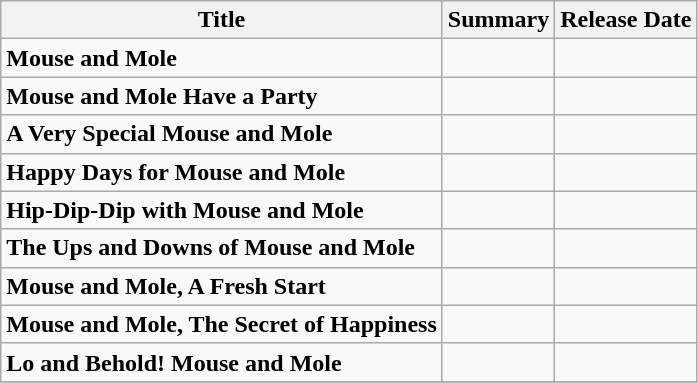<table class="wikitable collapsible">
<tr>
<th><strong>Title</strong></th>
<th><strong>Summary</strong></th>
<th><strong>Release Date</strong></th>
</tr>
<tr>
<td><strong>Mouse and Mole</strong></td>
<td></td>
<td></td>
</tr>
<tr>
<td><strong>Mouse and Mole Have a Party</strong></td>
<td></td>
<td></td>
</tr>
<tr>
<td><strong>A Very Special Mouse and Mole</strong></td>
<td></td>
<td></td>
</tr>
<tr>
<td><strong>Happy Days for Mouse and Mole</strong></td>
<td></td>
<td></td>
</tr>
<tr>
<td><strong>Hip-Dip-Dip with Mouse and Mole</strong></td>
<td></td>
<td></td>
</tr>
<tr>
<td><strong>The Ups and Downs of Mouse and Mole</strong></td>
<td></td>
<td></td>
</tr>
<tr>
<td><strong>Mouse and Mole, A Fresh Start</strong></td>
<td></td>
<td></td>
</tr>
<tr>
<td><strong>Mouse and Mole, The Secret of Happiness</strong></td>
<td></td>
<td></td>
</tr>
<tr>
<td><strong>Lo and Behold! Mouse and Mole</strong></td>
<td></td>
<td></td>
</tr>
<tr>
</tr>
</table>
